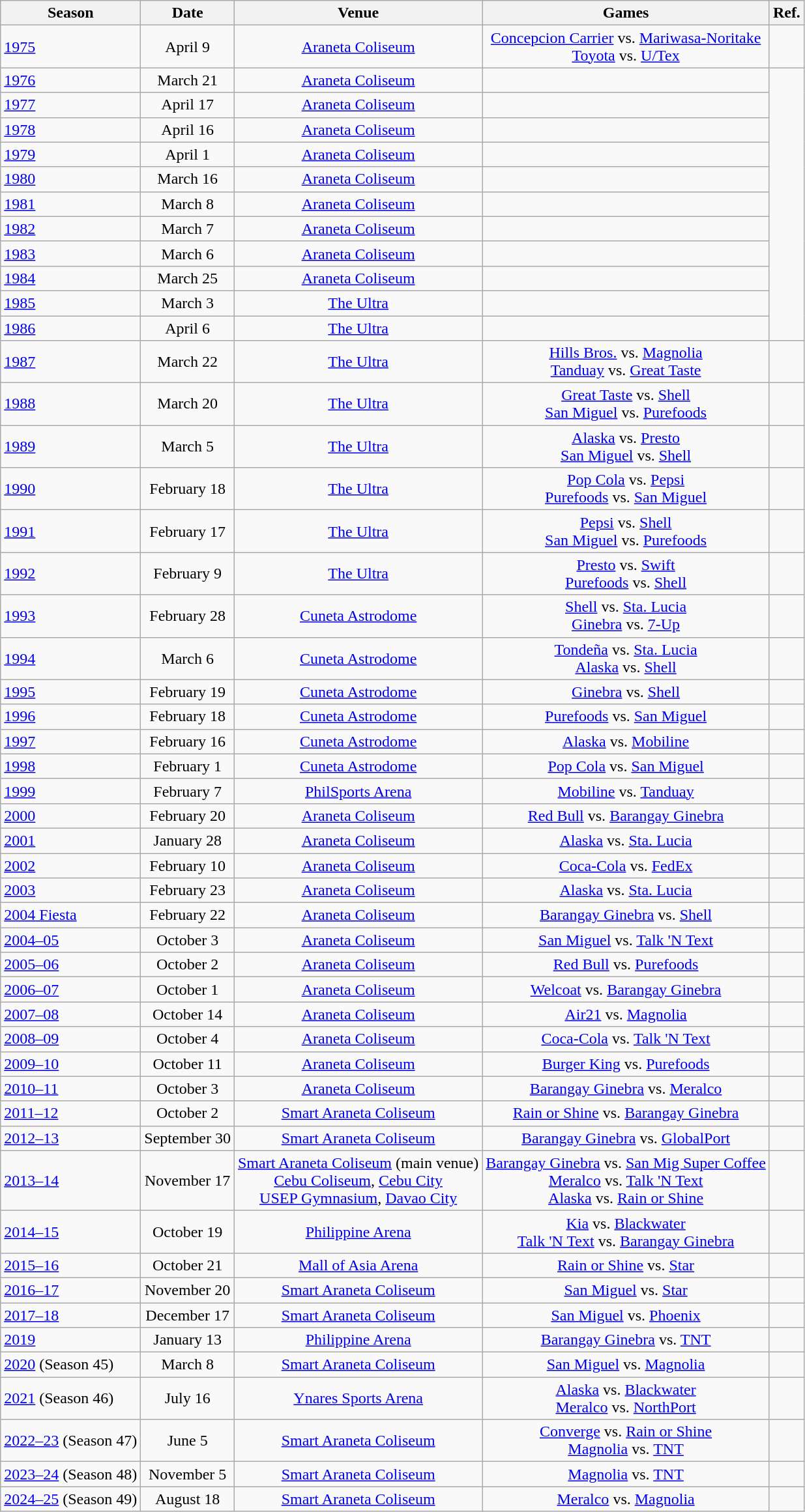<table class="sortable wikitable" style="text-align:center;">
<tr>
<th>Season</th>
<th>Date</th>
<th>Venue</th>
<th>Games</th>
<th>Ref.</th>
</tr>
<tr>
<td align=left><a href='#'>1975</a></td>
<td>April 9</td>
<td><a href='#'>Araneta Coliseum</a></td>
<td><a href='#'>Concepcion Carrier</a> vs. <a href='#'>Mariwasa-Noritake</a> <br> <a href='#'>Toyota</a> vs. <a href='#'>U/Tex</a></td>
<td></td>
</tr>
<tr>
<td align=left><a href='#'>1976</a></td>
<td>March 21</td>
<td><a href='#'>Araneta Coliseum</a></td>
<td></td>
</tr>
<tr>
<td align=left><a href='#'>1977</a></td>
<td>April 17</td>
<td><a href='#'>Araneta Coliseum</a></td>
<td></td>
</tr>
<tr>
<td align=left><a href='#'>1978</a></td>
<td>April 16</td>
<td><a href='#'>Araneta Coliseum</a></td>
<td></td>
</tr>
<tr>
<td align=left><a href='#'>1979</a></td>
<td>April 1</td>
<td><a href='#'>Araneta Coliseum</a></td>
<td></td>
</tr>
<tr>
<td align=left><a href='#'>1980</a></td>
<td>March 16</td>
<td><a href='#'>Araneta Coliseum</a></td>
<td></td>
</tr>
<tr>
<td align=left><a href='#'>1981</a></td>
<td>March 8</td>
<td><a href='#'>Araneta Coliseum</a></td>
<td></td>
</tr>
<tr>
<td align=left><a href='#'>1982</a></td>
<td>March 7</td>
<td><a href='#'>Araneta Coliseum</a></td>
<td></td>
</tr>
<tr>
<td align=left><a href='#'>1983</a></td>
<td>March 6</td>
<td><a href='#'>Araneta Coliseum</a></td>
<td></td>
</tr>
<tr>
<td align=left><a href='#'>1984</a></td>
<td>March 25</td>
<td><a href='#'>Araneta Coliseum</a></td>
<td></td>
</tr>
<tr>
<td align=left><a href='#'>1985</a></td>
<td>March 3</td>
<td><a href='#'>The Ultra</a></td>
<td></td>
</tr>
<tr>
<td align=left><a href='#'>1986</a></td>
<td>April 6</td>
<td><a href='#'>The Ultra</a></td>
<td></td>
</tr>
<tr>
<td align=left><a href='#'>1987</a></td>
<td>March 22</td>
<td><a href='#'>The Ultra</a></td>
<td><a href='#'>Hills Bros.</a> vs. <a href='#'>Magnolia</a> <br> <a href='#'>Tanduay</a> vs. <a href='#'>Great Taste</a></td>
<td></td>
</tr>
<tr>
<td align=left><a href='#'>1988</a></td>
<td>March 20</td>
<td><a href='#'>The Ultra</a></td>
<td><a href='#'>Great Taste</a> vs. <a href='#'>Shell</a> <br> <a href='#'>San Miguel</a> vs. <a href='#'>Purefoods</a></td>
<td></td>
</tr>
<tr>
<td align=left><a href='#'>1989</a></td>
<td>March 5</td>
<td><a href='#'>The Ultra</a></td>
<td><a href='#'>Alaska</a> vs. <a href='#'>Presto</a> <br> <a href='#'>San Miguel</a> vs. <a href='#'>Shell</a></td>
<td></td>
</tr>
<tr>
<td align=left><a href='#'>1990</a></td>
<td>February 18</td>
<td><a href='#'>The Ultra</a></td>
<td><a href='#'>Pop Cola</a> vs. <a href='#'>Pepsi</a> <br> <a href='#'>Purefoods</a> vs. <a href='#'>San Miguel</a></td>
<td></td>
</tr>
<tr>
<td align=left><a href='#'>1991</a></td>
<td>February 17</td>
<td><a href='#'>The Ultra</a></td>
<td><a href='#'>Pepsi</a> vs. <a href='#'>Shell</a> <br> <a href='#'>San Miguel</a> vs. <a href='#'>Purefoods</a></td>
<td></td>
</tr>
<tr>
<td align=left><a href='#'>1992</a></td>
<td>February 9</td>
<td><a href='#'>The Ultra</a></td>
<td><a href='#'>Presto</a> vs. <a href='#'>Swift</a> <br> <a href='#'>Purefoods</a> vs. <a href='#'>Shell</a></td>
<td></td>
</tr>
<tr>
<td align=left><a href='#'>1993</a></td>
<td>February 28</td>
<td><a href='#'>Cuneta Astrodome</a></td>
<td><a href='#'>Shell</a> vs. <a href='#'>Sta. Lucia</a> <br> <a href='#'>Ginebra</a> vs. <a href='#'>7-Up</a></td>
<td></td>
</tr>
<tr>
<td align=left><a href='#'>1994</a></td>
<td>March 6</td>
<td><a href='#'>Cuneta Astrodome</a></td>
<td><a href='#'>Tondeña</a> vs. <a href='#'>Sta. Lucia</a> <br> <a href='#'>Alaska</a> vs. <a href='#'>Shell</a></td>
<td></td>
</tr>
<tr>
<td align=left><a href='#'>1995</a></td>
<td>February 19</td>
<td><a href='#'>Cuneta Astrodome</a></td>
<td><a href='#'>Ginebra</a> vs. <a href='#'>Shell</a></td>
<td></td>
</tr>
<tr>
<td align=left><a href='#'>1996</a></td>
<td>February 18</td>
<td><a href='#'>Cuneta Astrodome</a></td>
<td><a href='#'>Purefoods</a> vs. <a href='#'>San Miguel</a></td>
<td></td>
</tr>
<tr>
<td align=left><a href='#'>1997</a></td>
<td>February 16</td>
<td><a href='#'>Cuneta Astrodome</a></td>
<td><a href='#'>Alaska</a> vs. <a href='#'>Mobiline</a></td>
<td></td>
</tr>
<tr>
<td align=left><a href='#'>1998</a></td>
<td>February 1</td>
<td><a href='#'>Cuneta Astrodome</a></td>
<td><a href='#'>Pop Cola</a> vs. <a href='#'>San Miguel</a></td>
<td></td>
</tr>
<tr>
<td align=left><a href='#'>1999</a></td>
<td>February 7</td>
<td><a href='#'>PhilSports Arena</a></td>
<td><a href='#'>Mobiline</a> vs. <a href='#'>Tanduay</a></td>
<td></td>
</tr>
<tr>
<td align=left><a href='#'>2000</a></td>
<td>February 20</td>
<td><a href='#'>Araneta Coliseum</a></td>
<td><a href='#'>Red Bull</a> vs. <a href='#'>Barangay Ginebra</a></td>
<td></td>
</tr>
<tr>
<td align=left><a href='#'>2001</a></td>
<td>January 28</td>
<td><a href='#'>Araneta Coliseum</a></td>
<td><a href='#'>Alaska</a> vs. <a href='#'>Sta. Lucia</a></td>
<td></td>
</tr>
<tr>
<td align=left><a href='#'>2002</a></td>
<td>February 10</td>
<td><a href='#'>Araneta Coliseum</a></td>
<td><a href='#'>Coca-Cola</a> vs. <a href='#'>FedEx</a></td>
<td></td>
</tr>
<tr>
<td align=left><a href='#'>2003</a></td>
<td>February 23</td>
<td><a href='#'>Araneta Coliseum</a></td>
<td><a href='#'>Alaska</a> vs. <a href='#'>Sta. Lucia</a></td>
<td></td>
</tr>
<tr>
<td align=left><a href='#'>2004 Fiesta</a></td>
<td>February 22</td>
<td><a href='#'>Araneta Coliseum</a></td>
<td><a href='#'>Barangay Ginebra</a> vs. <a href='#'>Shell</a></td>
<td></td>
</tr>
<tr>
<td align=left><a href='#'>2004–05</a></td>
<td>October 3</td>
<td><a href='#'>Araneta Coliseum</a></td>
<td><a href='#'>San Miguel</a> vs. <a href='#'>Talk 'N Text</a></td>
<td></td>
</tr>
<tr>
<td align=left><a href='#'>2005–06</a></td>
<td>October 2</td>
<td><a href='#'>Araneta Coliseum</a></td>
<td><a href='#'>Red Bull</a> vs. <a href='#'>Purefoods</a></td>
<td></td>
</tr>
<tr>
<td align=left><a href='#'>2006–07</a></td>
<td>October 1</td>
<td><a href='#'>Araneta Coliseum</a></td>
<td><a href='#'>Welcoat</a> vs. <a href='#'>Barangay Ginebra</a></td>
<td></td>
</tr>
<tr>
<td align=left><a href='#'>2007–08</a></td>
<td>October 14</td>
<td><a href='#'>Araneta Coliseum</a></td>
<td><a href='#'>Air21</a> vs. <a href='#'>Magnolia</a></td>
<td></td>
</tr>
<tr>
<td align=left><a href='#'>2008–09</a></td>
<td>October 4</td>
<td><a href='#'>Araneta Coliseum</a></td>
<td><a href='#'>Coca-Cola</a> vs. <a href='#'>Talk 'N Text</a></td>
<td></td>
</tr>
<tr>
<td align=left><a href='#'>2009–10</a></td>
<td>October 11</td>
<td><a href='#'>Araneta Coliseum</a></td>
<td><a href='#'>Burger King</a> vs. <a href='#'>Purefoods</a></td>
<td></td>
</tr>
<tr>
<td align=left><a href='#'>2010–11</a></td>
<td>October 3</td>
<td><a href='#'>Araneta Coliseum</a></td>
<td><a href='#'>Barangay Ginebra</a> vs. <a href='#'>Meralco</a></td>
<td></td>
</tr>
<tr>
<td align=left><a href='#'>2011–12</a></td>
<td>October 2</td>
<td><a href='#'>Smart Araneta Coliseum</a></td>
<td><a href='#'>Rain or Shine</a> vs. <a href='#'>Barangay Ginebra</a></td>
<td></td>
</tr>
<tr>
<td align=left><a href='#'>2012–13</a></td>
<td>September 30</td>
<td><a href='#'>Smart Araneta Coliseum</a></td>
<td><a href='#'>Barangay Ginebra</a> vs. <a href='#'>GlobalPort</a></td>
<td></td>
</tr>
<tr>
<td align=left><a href='#'>2013–14</a></td>
<td>November 17</td>
<td><a href='#'>Smart Araneta Coliseum</a> (main venue) <br> <a href='#'>Cebu Coliseum</a>, <a href='#'>Cebu City</a> <br> <a href='#'>USEP Gymnasium</a>, <a href='#'>Davao City</a></td>
<td><a href='#'>Barangay Ginebra</a> vs. <a href='#'>San Mig Super Coffee</a> <br> <a href='#'>Meralco</a> vs. <a href='#'>Talk 'N Text</a> <br> <a href='#'>Alaska</a> vs. <a href='#'>Rain or Shine</a></td>
<td></td>
</tr>
<tr>
<td align=left><a href='#'>2014–15</a></td>
<td>October 19</td>
<td><a href='#'>Philippine Arena</a></td>
<td><a href='#'>Kia</a> vs. <a href='#'>Blackwater</a> <br> <a href='#'>Talk 'N Text</a> vs. <a href='#'>Barangay Ginebra</a></td>
<td></td>
</tr>
<tr>
<td align=left><a href='#'>2015–16</a></td>
<td>October 21</td>
<td><a href='#'>Mall of Asia Arena</a></td>
<td><a href='#'>Rain or Shine</a> vs. <a href='#'>Star</a></td>
<td></td>
</tr>
<tr>
<td align=left><a href='#'>2016–17</a></td>
<td>November 20</td>
<td><a href='#'>Smart Araneta Coliseum</a></td>
<td><a href='#'>San Miguel</a> vs. <a href='#'>Star</a></td>
<td></td>
</tr>
<tr>
<td align=left><a href='#'>2017–18</a></td>
<td>December 17</td>
<td><a href='#'>Smart Araneta Coliseum</a></td>
<td><a href='#'>San Miguel</a> vs. <a href='#'>Phoenix</a></td>
<td></td>
</tr>
<tr>
<td align=left><a href='#'>2019</a></td>
<td>January 13</td>
<td><a href='#'>Philippine Arena</a></td>
<td><a href='#'>Barangay Ginebra</a> vs. <a href='#'>TNT</a></td>
<td></td>
</tr>
<tr>
<td align=left><a href='#'>2020</a> (Season 45)</td>
<td>March 8</td>
<td><a href='#'>Smart Araneta Coliseum</a></td>
<td><a href='#'>San Miguel</a> vs. <a href='#'>Magnolia</a></td>
<td></td>
</tr>
<tr>
<td align=left><a href='#'>2021</a> (Season 46)</td>
<td>July 16</td>
<td><a href='#'>Ynares Sports Arena</a></td>
<td><a href='#'>Alaska</a> vs. <a href='#'>Blackwater</a> <br> <a href='#'>Meralco</a> vs. <a href='#'>NorthPort</a></td>
<td></td>
</tr>
<tr>
<td align=left><a href='#'>2022–23</a> (Season 47)</td>
<td>June 5</td>
<td><a href='#'>Smart Araneta Coliseum</a></td>
<td><a href='#'>Converge</a> vs. <a href='#'>Rain or Shine</a> <br> <a href='#'>Magnolia</a> vs. <a href='#'>TNT</a></td>
<td></td>
</tr>
<tr>
<td align=left><a href='#'>2023–24</a> (Season 48)</td>
<td>November 5</td>
<td><a href='#'>Smart Araneta Coliseum</a></td>
<td><a href='#'>Magnolia</a> vs. <a href='#'>TNT</a></td>
<td></td>
</tr>
<tr>
<td align=left><a href='#'>2024–25</a> (Season 49)</td>
<td>August 18</td>
<td><a href='#'>Smart Araneta Coliseum</a></td>
<td><a href='#'>Meralco</a> vs. <a href='#'>Magnolia</a></td>
<td></td>
</tr>
</table>
